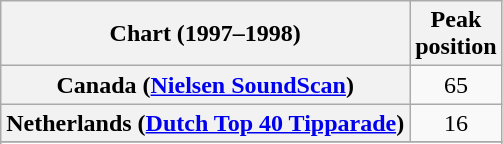<table class="wikitable sortable plainrowheaders" style="text-align:center">
<tr>
<th scope="col">Chart (1997–1998)</th>
<th scope="col">Peak<br>position</th>
</tr>
<tr>
<th scope="row">Canada (<a href='#'>Nielsen SoundScan</a>)</th>
<td align="center">65</td>
</tr>
<tr>
<th scope="row">Netherlands (<a href='#'>Dutch Top 40 Tipparade</a>)</th>
<td align="center">16</td>
</tr>
<tr>
</tr>
<tr>
</tr>
<tr>
</tr>
<tr>
</tr>
<tr>
</tr>
<tr>
</tr>
<tr>
</tr>
<tr>
</tr>
<tr>
</tr>
<tr>
</tr>
<tr>
</tr>
</table>
